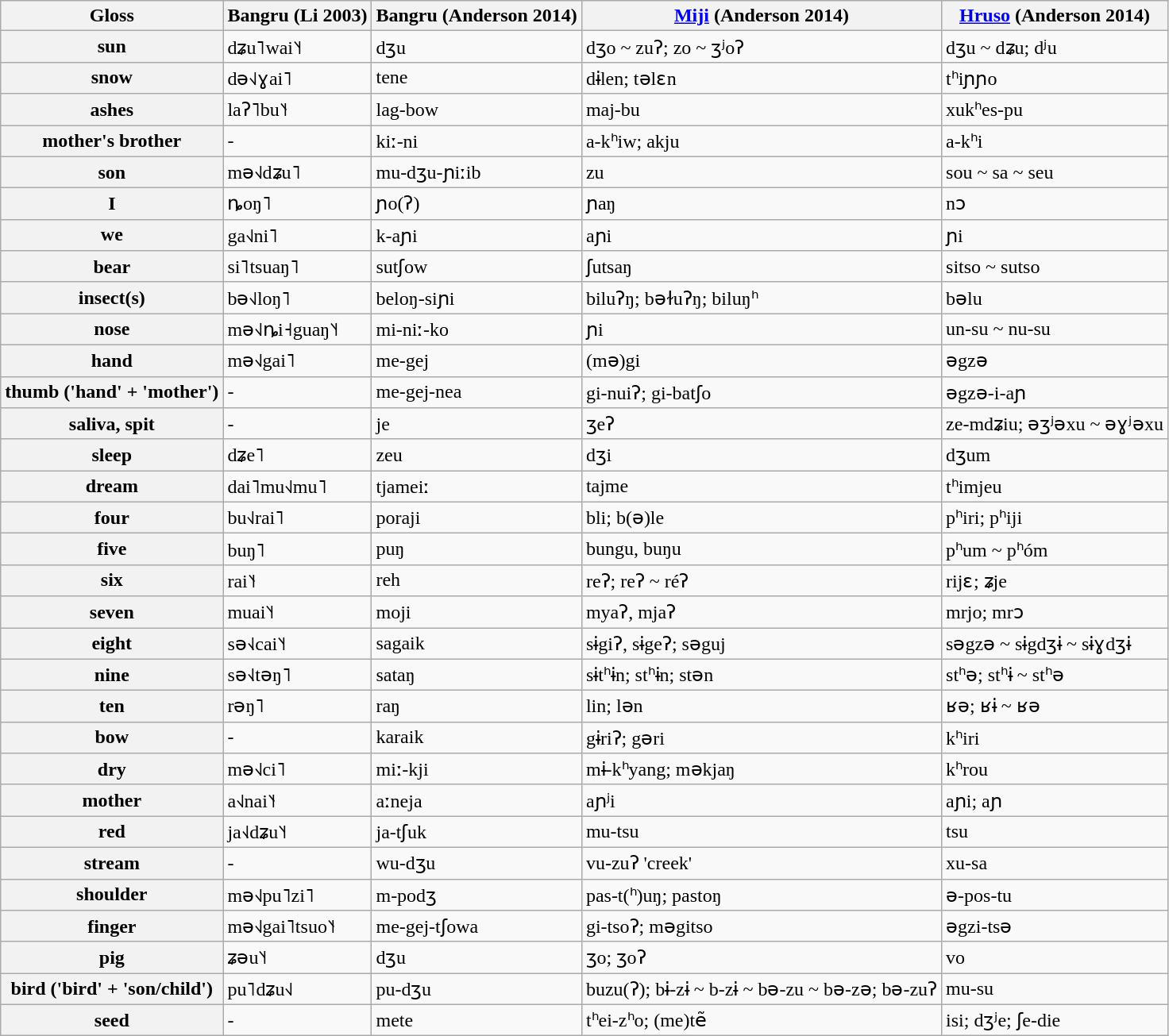<table class="wikitable sortable">
<tr>
<th>Gloss</th>
<th>Bangru (Li 2003)</th>
<th>Bangru (Anderson 2014)</th>
<th><a href='#'>Miji</a> (Anderson 2014)</th>
<th><a href='#'>Hruso</a> (Anderson 2014)</th>
</tr>
<tr>
<th>sun</th>
<td>dʑu˥wai˥˧</td>
<td>dʒu</td>
<td>dʒo ~ zuʔ; zo ~ ʒʲoʔ</td>
<td>dʒu ~ dʑu; dʲu</td>
</tr>
<tr>
<th>snow</th>
<td>də˧˩ɣai˥</td>
<td>tene</td>
<td>dɨlen; təlɛn</td>
<td>tʰiɲɲo</td>
</tr>
<tr>
<th>ashes</th>
<td>laʔ˥bu˥˧</td>
<td>lag-bow</td>
<td>maj-bu</td>
<td>xukʰes-pu</td>
</tr>
<tr>
<th>mother's brother</th>
<td>-</td>
<td>kiː-ni</td>
<td>a-kʰiw; akju</td>
<td>a-kʰi</td>
</tr>
<tr>
<th>son</th>
<td>mə˧˩dʑu˥</td>
<td>mu-dʒu-ɲiːib</td>
<td>zu</td>
<td>sou ~ sa ~ seu</td>
</tr>
<tr>
<th>I</th>
<td>ȵoŋ˥</td>
<td>ɲo(ʔ)</td>
<td>ɲaŋ</td>
<td>nɔ</td>
</tr>
<tr>
<th>we</th>
<td>ga˧˩ni˥</td>
<td>k-aɲi</td>
<td>aɲi</td>
<td>ɲi</td>
</tr>
<tr>
<th>bear</th>
<td>si˥tsuaŋ˥</td>
<td>sutʃow</td>
<td>ʃutsaŋ</td>
<td>sitso ~ sutso</td>
</tr>
<tr>
<th>insect(s)</th>
<td>bə˧˩loŋ˥</td>
<td>beloŋ-siɲi</td>
<td>biluʔŋ; bəɫuʔŋ; biluŋʰ</td>
<td>bəlu</td>
</tr>
<tr>
<th>nose</th>
<td>mə˧˩ȵi˧guaŋ˥˧</td>
<td>mi-niː-ko</td>
<td>ɲi</td>
<td>un-su ~ nu-su</td>
</tr>
<tr>
<th>hand</th>
<td>mə˧˩gai˥</td>
<td>me-gej</td>
<td>(mə)gi</td>
<td>əgzə</td>
</tr>
<tr>
<th>thumb ('hand' + 'mother')</th>
<td>-</td>
<td>me-gej-nea</td>
<td>gi-nuiʔ; gi-batʃo</td>
<td>əgzə-i-aɲ</td>
</tr>
<tr>
<th>saliva, spit</th>
<td>-</td>
<td>je</td>
<td>ʒeʔ</td>
<td>ze-mdʑiu; əʒʲəxu ~ əɣʲəxu</td>
</tr>
<tr>
<th>sleep</th>
<td>dʑe˥</td>
<td>zeu</td>
<td>dʒi</td>
<td>dʒum</td>
</tr>
<tr>
<th>dream</th>
<td>dai˥mu˧˩mu˥</td>
<td>tjameiː</td>
<td>tajme</td>
<td>tʰimjeu</td>
</tr>
<tr>
<th>four</th>
<td>bu˧˩rai˥</td>
<td>poraji</td>
<td>bli; b(ə)le</td>
<td>pʰiri; pʰiji</td>
</tr>
<tr>
<th>five</th>
<td>buŋ˥</td>
<td>puŋ</td>
<td>bungu, buŋu</td>
<td>pʰum ~ pʰóm</td>
</tr>
<tr>
<th>six</th>
<td>rai˥˧</td>
<td>reh</td>
<td>reʔ; reʔ ~ réʔ</td>
<td>rijɛ; ʑje</td>
</tr>
<tr>
<th>seven</th>
<td>muai˥˧</td>
<td>moji</td>
<td>myaʔ, mjaʔ</td>
<td>mrjo; mrɔ</td>
</tr>
<tr>
<th>eight</th>
<td>sə˧˩cai˥˧</td>
<td>sagaik</td>
<td>sɨgiʔ, sɨgeʔ; səguj</td>
<td>səgzə ~ sɨgdʒɨ ~ sɨɣdʒɨ</td>
</tr>
<tr>
<th>nine</th>
<td>sə˧˩təŋ˥</td>
<td>sataŋ</td>
<td>sɨtʰɨn; stʰɨn; stən</td>
<td>stʰə; stʰɨ ~ stʰə</td>
</tr>
<tr>
<th>ten</th>
<td>rəŋ˥</td>
<td>raŋ</td>
<td>lin; lən</td>
<td>ʁə; ʁɨ ~ ʁə</td>
</tr>
<tr>
<th>bow</th>
<td>-</td>
<td>karaik</td>
<td>gɨriʔ; gəri</td>
<td>kʰiri</td>
</tr>
<tr>
<th>dry</th>
<td>mə˧˩ci˥</td>
<td>miː-kji</td>
<td>mɨ-kʰyang; məkjaŋ</td>
<td>kʰrou</td>
</tr>
<tr>
<th>mother</th>
<td>a˧˩nai˥˧</td>
<td>aːneja</td>
<td>aɲʲi</td>
<td>aɲi; aɲ</td>
</tr>
<tr>
<th>red</th>
<td>ja˧˩dʑu˥˧</td>
<td>ja-tʃuk</td>
<td>mu-tsu</td>
<td>tsu</td>
</tr>
<tr>
<th>stream</th>
<td>-</td>
<td>wu-dʒu</td>
<td>vu-zuʔ 'creek'</td>
<td>xu-sa</td>
</tr>
<tr>
<th>shoulder</th>
<td>mə˧˩pu˥zi˥</td>
<td>m-podʒ</td>
<td>pas-t(ʰ)uŋ; pastoŋ</td>
<td>ə-pos-tu</td>
</tr>
<tr>
<th>finger</th>
<td>mə˧˩gai˥tsuo˥˧</td>
<td>me-gej-tʃowa</td>
<td>gi-tsoʔ; məgitso</td>
<td>əgzi-tsə</td>
</tr>
<tr>
<th>pig</th>
<td>ʑəu˥˧</td>
<td>dʒu</td>
<td>ʒo; ʒoʔ</td>
<td>vo</td>
</tr>
<tr>
<th>bird ('bird' + 'son/child')</th>
<td>pu˥dʑu˧˩</td>
<td>pu-dʒu</td>
<td>buzu(ʔ); bɨ-zɨ ~ b-zɨ ~ bə-zu ~ bə-zə; bə-zuʔ</td>
<td>mu-su</td>
</tr>
<tr>
<th>seed</th>
<td>-</td>
<td>mete</td>
<td>tʰei-zʰo; (me)tẽ</td>
<td>isi; dʒʲe; ʃe-die</td>
</tr>
</table>
